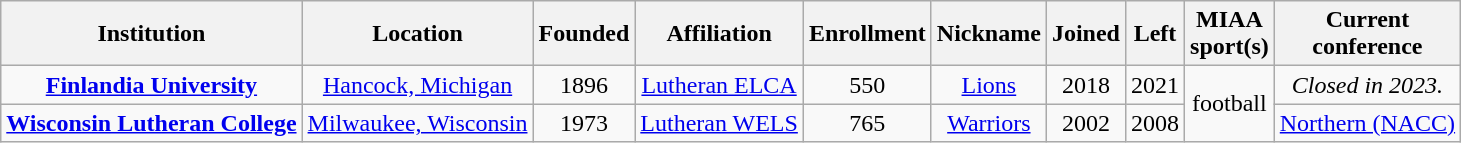<table class="wikitable sortable" style="text-align:center;">
<tr>
<th>Institution</th>
<th>Location</th>
<th>Founded</th>
<th>Affiliation</th>
<th>Enrollment</th>
<th>Nickname</th>
<th>Joined</th>
<th>Left</th>
<th>MIAA<br>sport(s)</th>
<th>Current<br>conference</th>
</tr>
<tr>
<td><strong><a href='#'>Finlandia University</a></strong></td>
<td><a href='#'>Hancock, Michigan</a></td>
<td>1896</td>
<td><a href='#'>Lutheran ELCA</a></td>
<td>550</td>
<td><a href='#'>Lions</a></td>
<td>2018</td>
<td>2021</td>
<td rowspan="2">football</td>
<td><em>Closed in 2023.</em></td>
</tr>
<tr>
<td><strong><a href='#'>Wisconsin Lutheran College</a></strong></td>
<td><a href='#'>Milwaukee, Wisconsin</a></td>
<td>1973</td>
<td><a href='#'>Lutheran WELS</a></td>
<td>765</td>
<td><a href='#'>Warriors</a></td>
<td>2002</td>
<td>2008</td>
<td><a href='#'>Northern (NACC)</a></td>
</tr>
</table>
